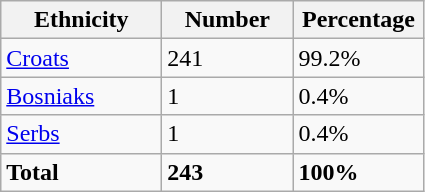<table class="wikitable">
<tr>
<th width="100px">Ethnicity</th>
<th width="80px">Number</th>
<th width="80px">Percentage</th>
</tr>
<tr>
<td><a href='#'>Croats</a></td>
<td>241</td>
<td>99.2%</td>
</tr>
<tr>
<td><a href='#'>Bosniaks</a></td>
<td>1</td>
<td>0.4%</td>
</tr>
<tr>
<td><a href='#'>Serbs</a></td>
<td>1</td>
<td>0.4%</td>
</tr>
<tr>
<td><strong>Total</strong></td>
<td><strong>243</strong></td>
<td><strong>100%</strong></td>
</tr>
</table>
